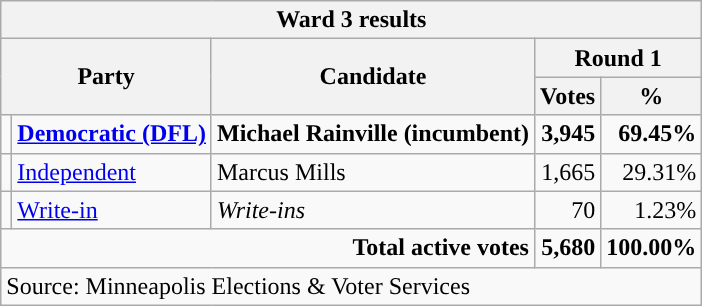<table class="wikitable">
<tr>
<th colspan="5">Ward 3 results</th>
</tr>
<tr>
<th rowspan="2" colspan="2">Party</th>
<th rowspan="2">Candidate</th>
<th colspan="2">Round 1</th>
</tr>
<tr>
<th>Votes</th>
<th>%</th>
</tr>
<tr>
<td style="background-color:"></td>
<td><strong><a href='#'>Democratic (DFL)</a></strong></td>
<td><strong>Michael Rainville (incumbent)</strong></td>
<td align="right"><strong>3,945</strong></td>
<td align="right"><strong>69.45%</strong></td>
</tr>
<tr>
<td style="background-color:"></td>
<td><a href='#'>Independent</a></td>
<td>Marcus Mills</td>
<td align="right">1,665</td>
<td align="right">29.31%</td>
</tr>
<tr>
<td style="background-color:"></td>
<td><a href='#'>Write-in</a></td>
<td><em>Write-ins</em></td>
<td align="right">70</td>
<td align="right">1.23%</td>
</tr>
<tr align="right">
<td colspan="3"><strong>Total active votes</strong></td>
<td><strong>5,680</strong></td>
<td><strong>100.00%</strong></td>
</tr>
<tr>
<td colspan="7">Source: Minneapolis Elections & Voter Services</td>
</tr>
</table>
